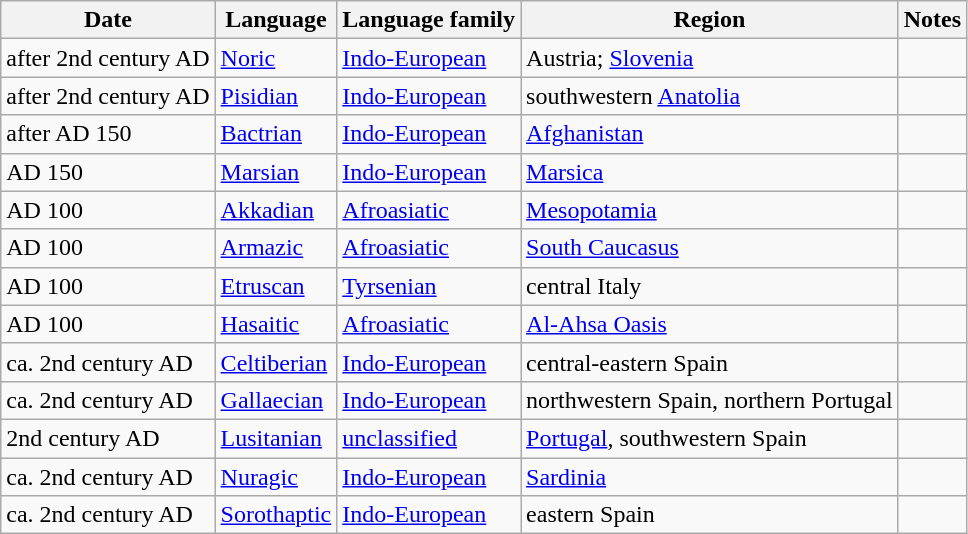<table class="wikitable sortable" border="1">
<tr>
<th>Date</th>
<th>Language</th>
<th>Language family</th>
<th>Region</th>
<th>Notes</th>
</tr>
<tr>
<td>after 2nd century AD</td>
<td><a href='#'>Noric</a></td>
<td><a href='#'>Indo-European</a></td>
<td>Austria; <a href='#'>Slovenia</a></td>
<td></td>
</tr>
<tr>
<td>after 2nd century AD</td>
<td><a href='#'>Pisidian</a></td>
<td><a href='#'>Indo-European</a></td>
<td>southwestern <a href='#'>Anatolia</a></td>
<td></td>
</tr>
<tr>
<td>after AD 150</td>
<td><a href='#'>Bactrian</a></td>
<td><a href='#'>Indo-European</a></td>
<td><a href='#'>Afghanistan</a></td>
<td></td>
</tr>
<tr>
<td>AD 150</td>
<td><a href='#'>Marsian</a></td>
<td><a href='#'>Indo-European</a></td>
<td><a href='#'>Marsica</a></td>
<td></td>
</tr>
<tr>
<td>AD 100</td>
<td><a href='#'>Akkadian</a></td>
<td><a href='#'>Afroasiatic</a></td>
<td><a href='#'>Mesopotamia</a></td>
<td></td>
</tr>
<tr>
<td>AD 100</td>
<td><a href='#'>Armazic</a></td>
<td><a href='#'>Afroasiatic</a></td>
<td><a href='#'>South Caucasus</a></td>
<td></td>
</tr>
<tr>
<td>AD 100</td>
<td><a href='#'>Etruscan</a></td>
<td><a href='#'>Tyrsenian</a></td>
<td>central Italy</td>
<td><br></td>
</tr>
<tr>
<td>AD 100</td>
<td><a href='#'>Hasaitic</a></td>
<td><a href='#'>Afroasiatic</a></td>
<td><a href='#'>Al-Ahsa Oasis</a></td>
<td></td>
</tr>
<tr>
<td>ca. 2nd century AD</td>
<td><a href='#'>Celtiberian</a></td>
<td><a href='#'>Indo-European</a></td>
<td>central-eastern Spain</td>
<td></td>
</tr>
<tr>
<td>ca. 2nd century AD</td>
<td><a href='#'>Gallaecian</a></td>
<td><a href='#'>Indo-European</a></td>
<td>northwestern Spain, northern Portugal</td>
<td></td>
</tr>
<tr>
<td>2nd century AD</td>
<td><a href='#'>Lusitanian</a></td>
<td><a href='#'>unclassified</a></td>
<td><a href='#'>Portugal</a>, southwestern Spain</td>
<td></td>
</tr>
<tr>
<td>ca. 2nd century AD</td>
<td><a href='#'>Nuragic</a></td>
<td><a href='#'>Indo-European</a></td>
<td><a href='#'>Sardinia</a></td>
<td></td>
</tr>
<tr>
<td>ca. 2nd century AD</td>
<td><a href='#'>Sorothaptic</a></td>
<td><a href='#'>Indo-European</a></td>
<td>eastern Spain</td>
<td></td>
</tr>
</table>
